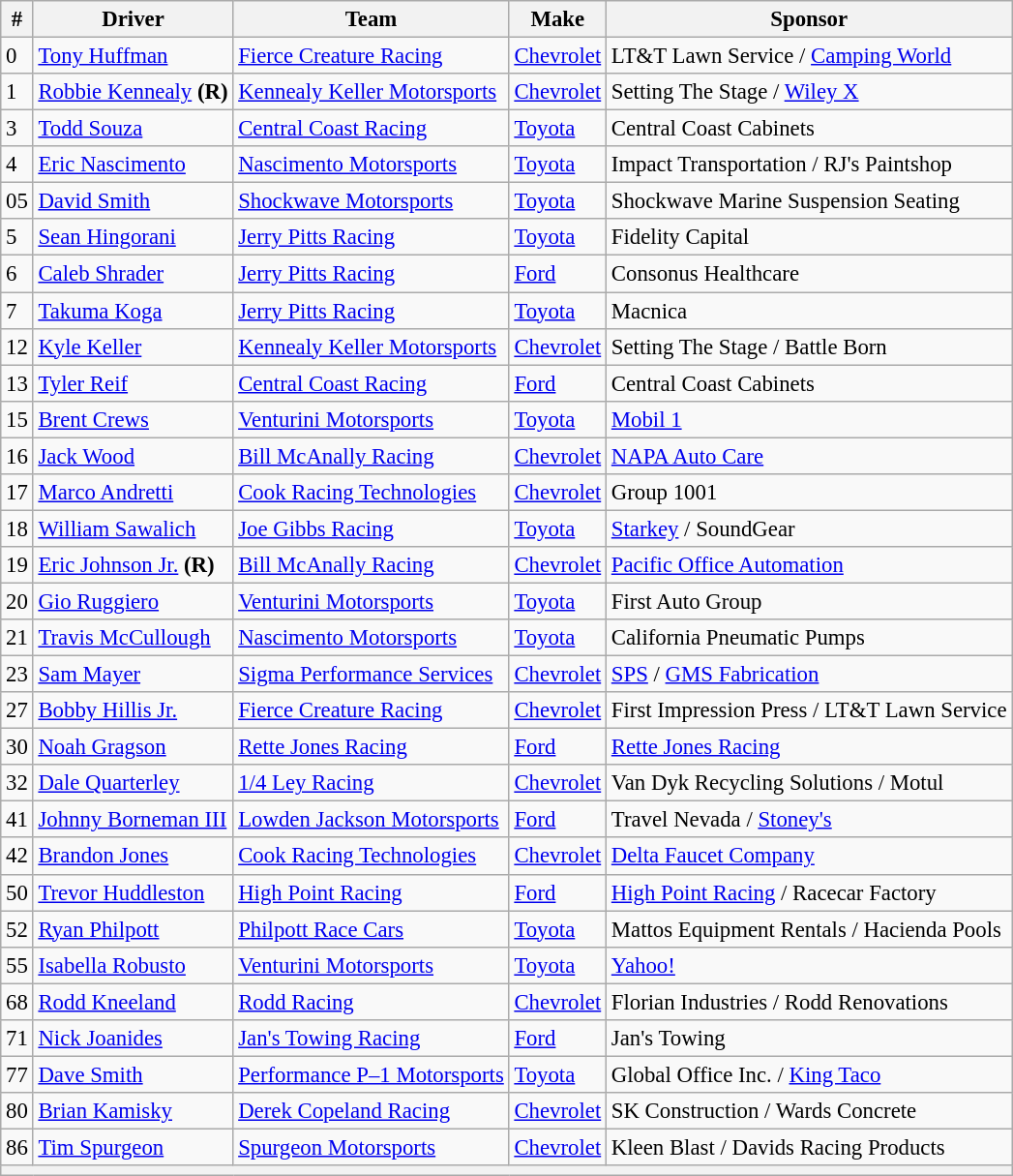<table class="wikitable" style="font-size: 95%;">
<tr>
<th>#</th>
<th>Driver</th>
<th>Team</th>
<th>Make</th>
<th>Sponsor</th>
</tr>
<tr>
<td>0</td>
<td><a href='#'>Tony Huffman</a></td>
<td><a href='#'>Fierce Creature Racing</a></td>
<td><a href='#'>Chevrolet</a></td>
<td>LT&T Lawn Service / <a href='#'>Camping World</a></td>
</tr>
<tr>
<td>1</td>
<td nowrap><a href='#'>Robbie Kennealy</a> <strong>(R)</strong></td>
<td><a href='#'>Kennealy Keller Motorsports</a></td>
<td><a href='#'>Chevrolet</a></td>
<td>Setting The Stage / <a href='#'>Wiley X</a></td>
</tr>
<tr>
<td>3</td>
<td><a href='#'>Todd Souza</a></td>
<td><a href='#'>Central Coast Racing</a></td>
<td><a href='#'>Toyota</a></td>
<td>Central Coast Cabinets</td>
</tr>
<tr>
<td>4</td>
<td><a href='#'>Eric Nascimento</a></td>
<td><a href='#'>Nascimento Motorsports</a></td>
<td><a href='#'>Toyota</a></td>
<td>Impact Transportation / RJ's Paintshop</td>
</tr>
<tr>
<td>05</td>
<td><a href='#'>David Smith</a></td>
<td><a href='#'>Shockwave Motorsports</a></td>
<td><a href='#'>Toyota</a></td>
<td>Shockwave Marine Suspension Seating</td>
</tr>
<tr>
<td>5</td>
<td><a href='#'>Sean Hingorani</a></td>
<td><a href='#'>Jerry Pitts Racing</a></td>
<td><a href='#'>Toyota</a></td>
<td>Fidelity Capital</td>
</tr>
<tr>
<td>6</td>
<td><a href='#'>Caleb Shrader</a></td>
<td><a href='#'>Jerry Pitts Racing</a></td>
<td><a href='#'>Ford</a></td>
<td>Consonus Healthcare</td>
</tr>
<tr>
<td>7</td>
<td><a href='#'>Takuma Koga</a></td>
<td><a href='#'>Jerry Pitts Racing</a></td>
<td><a href='#'>Toyota</a></td>
<td>Macnica</td>
</tr>
<tr>
<td>12</td>
<td><a href='#'>Kyle Keller</a></td>
<td><a href='#'>Kennealy Keller Motorsports</a></td>
<td><a href='#'>Chevrolet</a></td>
<td>Setting The Stage / Battle Born</td>
</tr>
<tr>
<td>13</td>
<td><a href='#'>Tyler Reif</a></td>
<td><a href='#'>Central Coast Racing</a></td>
<td><a href='#'>Ford</a></td>
<td>Central Coast Cabinets</td>
</tr>
<tr>
<td>15</td>
<td><a href='#'>Brent Crews</a></td>
<td><a href='#'>Venturini Motorsports</a></td>
<td><a href='#'>Toyota</a></td>
<td><a href='#'>Mobil 1</a></td>
</tr>
<tr>
<td>16</td>
<td><a href='#'>Jack Wood</a></td>
<td><a href='#'>Bill McAnally Racing</a></td>
<td><a href='#'>Chevrolet</a></td>
<td><a href='#'>NAPA Auto Care</a></td>
</tr>
<tr>
<td>17</td>
<td><a href='#'>Marco Andretti</a></td>
<td><a href='#'>Cook Racing Technologies</a></td>
<td><a href='#'>Chevrolet</a></td>
<td>Group 1001</td>
</tr>
<tr>
<td>18</td>
<td><a href='#'>William Sawalich</a></td>
<td><a href='#'>Joe Gibbs Racing</a></td>
<td><a href='#'>Toyota</a></td>
<td><a href='#'>Starkey</a> / SoundGear</td>
</tr>
<tr>
<td>19</td>
<td><a href='#'>Eric Johnson Jr.</a> <strong>(R)</strong></td>
<td><a href='#'>Bill McAnally Racing</a></td>
<td><a href='#'>Chevrolet</a></td>
<td><a href='#'>Pacific Office Automation</a></td>
</tr>
<tr>
<td>20</td>
<td><a href='#'>Gio Ruggiero</a></td>
<td><a href='#'>Venturini Motorsports</a></td>
<td><a href='#'>Toyota</a></td>
<td>First Auto Group</td>
</tr>
<tr>
<td>21</td>
<td><a href='#'>Travis McCullough</a></td>
<td><a href='#'>Nascimento Motorsports</a></td>
<td><a href='#'>Toyota</a></td>
<td>California Pneumatic Pumps</td>
</tr>
<tr>
<td>23</td>
<td><a href='#'>Sam Mayer</a></td>
<td nowrap><a href='#'>Sigma Performance Services</a></td>
<td><a href='#'>Chevrolet</a></td>
<td><a href='#'>SPS</a> / <a href='#'>GMS Fabrication</a></td>
</tr>
<tr>
<td>27</td>
<td><a href='#'>Bobby Hillis Jr.</a></td>
<td><a href='#'>Fierce Creature Racing</a></td>
<td><a href='#'>Chevrolet</a></td>
<td nowrap>First Impression Press / LT&T Lawn Service</td>
</tr>
<tr>
<td>30</td>
<td><a href='#'>Noah Gragson</a></td>
<td><a href='#'>Rette Jones Racing</a></td>
<td><a href='#'>Ford</a></td>
<td><a href='#'>Rette Jones Racing</a></td>
</tr>
<tr>
<td>32</td>
<td><a href='#'>Dale Quarterley</a></td>
<td><a href='#'>1/4 Ley Racing</a></td>
<td><a href='#'>Chevrolet</a></td>
<td>Van Dyk Recycling Solutions / Motul</td>
</tr>
<tr>
<td>41</td>
<td nowrap><a href='#'>Johnny Borneman III</a></td>
<td><a href='#'>Lowden Jackson Motorsports</a></td>
<td><a href='#'>Ford</a></td>
<td>Travel Nevada / <a href='#'>Stoney's</a></td>
</tr>
<tr>
<td>42</td>
<td><a href='#'>Brandon Jones</a></td>
<td><a href='#'>Cook Racing Technologies</a></td>
<td><a href='#'>Chevrolet</a></td>
<td><a href='#'>Delta Faucet Company</a></td>
</tr>
<tr>
<td>50</td>
<td><a href='#'>Trevor Huddleston</a></td>
<td><a href='#'>High Point Racing</a></td>
<td><a href='#'>Ford</a></td>
<td><a href='#'>High Point Racing</a> / Racecar Factory</td>
</tr>
<tr>
<td>52</td>
<td><a href='#'>Ryan Philpott</a></td>
<td><a href='#'>Philpott Race Cars</a></td>
<td><a href='#'>Toyota</a></td>
<td nowrap>Mattos Equipment Rentals / Hacienda Pools</td>
</tr>
<tr>
<td>55</td>
<td><a href='#'>Isabella Robusto</a></td>
<td><a href='#'>Venturini Motorsports</a></td>
<td><a href='#'>Toyota</a></td>
<td><a href='#'>Yahoo!</a></td>
</tr>
<tr>
<td>68</td>
<td><a href='#'>Rodd Kneeland</a></td>
<td><a href='#'>Rodd Racing</a></td>
<td><a href='#'>Chevrolet</a></td>
<td>Florian Industries / Rodd Renovations</td>
</tr>
<tr>
<td>71</td>
<td><a href='#'>Nick Joanides</a></td>
<td><a href='#'>Jan's Towing Racing</a></td>
<td><a href='#'>Ford</a></td>
<td>Jan's Towing</td>
</tr>
<tr>
<td>77</td>
<td><a href='#'>Dave Smith</a></td>
<td nowrap><a href='#'>Performance P–1 Motorsports</a></td>
<td><a href='#'>Toyota</a></td>
<td>Global Office Inc. / <a href='#'>King Taco</a></td>
</tr>
<tr>
<td>80</td>
<td><a href='#'>Brian Kamisky</a></td>
<td><a href='#'>Derek Copeland Racing</a></td>
<td><a href='#'>Chevrolet</a></td>
<td>SK Construction / Wards Concrete</td>
</tr>
<tr>
<td>86</td>
<td><a href='#'>Tim Spurgeon</a></td>
<td><a href='#'>Spurgeon Motorsports</a></td>
<td><a href='#'>Chevrolet</a></td>
<td>Kleen Blast / Davids Racing Products</td>
</tr>
<tr>
<th colspan="5"></th>
</tr>
</table>
